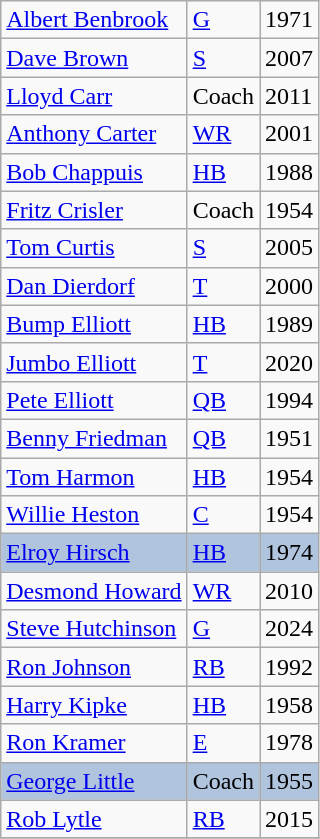<table class="wikitable collapsible sortable">
<tr>
<td><a href='#'>Albert Benbrook</a></td>
<td><a href='#'>G</a></td>
<td>1971</td>
</tr>
<tr>
<td><a href='#'>Dave Brown</a></td>
<td><a href='#'>S</a></td>
<td>2007</td>
</tr>
<tr>
<td><a href='#'>Lloyd Carr</a></td>
<td>Coach</td>
<td>2011</td>
</tr>
<tr>
<td><a href='#'>Anthony Carter</a></td>
<td><a href='#'>WR</a></td>
<td>2001</td>
</tr>
<tr>
<td><a href='#'>Bob Chappuis</a></td>
<td><a href='#'>HB</a></td>
<td>1988</td>
</tr>
<tr>
<td><a href='#'>Fritz Crisler</a></td>
<td>Coach</td>
<td>1954</td>
</tr>
<tr>
<td><a href='#'>Tom Curtis</a></td>
<td><a href='#'>S</a></td>
<td>2005</td>
</tr>
<tr>
<td><a href='#'>Dan Dierdorf</a></td>
<td><a href='#'>T</a></td>
<td>2000</td>
</tr>
<tr>
<td><a href='#'>Bump Elliott</a></td>
<td><a href='#'>HB</a></td>
<td>1989</td>
</tr>
<tr>
<td><a href='#'>Jumbo Elliott</a></td>
<td><a href='#'>T</a></td>
<td>2020</td>
</tr>
<tr>
<td><a href='#'>Pete Elliott</a></td>
<td><a href='#'>QB</a></td>
<td>1994</td>
</tr>
<tr>
<td><a href='#'>Benny Friedman</a></td>
<td><a href='#'>QB</a></td>
<td>1951</td>
</tr>
<tr>
<td><a href='#'>Tom Harmon</a></td>
<td><a href='#'>HB</a></td>
<td>1954</td>
</tr>
<tr>
<td><a href='#'>Willie Heston</a></td>
<td><a href='#'>C</a></td>
<td>1954</td>
</tr>
<tr bgcolor=lightsteelblue>
<td><a href='#'>Elroy Hirsch</a></td>
<td><a href='#'>HB</a></td>
<td>1974</td>
</tr>
<tr>
<td><a href='#'>Desmond Howard</a></td>
<td><a href='#'>WR</a></td>
<td>2010</td>
</tr>
<tr>
<td><a href='#'>Steve Hutchinson</a></td>
<td><a href='#'>G</a></td>
<td>2024</td>
</tr>
<tr>
<td><a href='#'>Ron Johnson</a></td>
<td><a href='#'>RB</a></td>
<td>1992</td>
</tr>
<tr>
<td><a href='#'>Harry Kipke</a></td>
<td><a href='#'>HB</a></td>
<td>1958</td>
</tr>
<tr>
<td><a href='#'>Ron Kramer</a></td>
<td><a href='#'>E</a></td>
<td>1978</td>
</tr>
<tr bgcolor=lightsteelblue>
<td><a href='#'>George Little</a></td>
<td>Coach</td>
<td>1955</td>
</tr>
<tr>
<td><a href='#'>Rob Lytle</a></td>
<td><a href='#'>RB</a></td>
<td>2015</td>
</tr>
<tr>
</tr>
</table>
